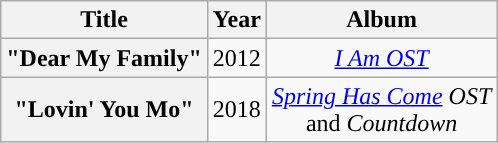<table class="wikitable plainrowheaders" style="text-align:center;">
<tr>
<th scope="col">Title</th>
<th scope="col">Year</th>
<th scope="col">Album</th>
</tr>
<tr>
<th scope="row">"Dear My Family"</th>
<td>2012</td>
<td><a href='#'><em>I Am OST</em></a></td>
</tr>
<tr>
<th scope="row">"Lovin' You Mo"</th>
<td>2018</td>
<td><em><a href='#'>Spring Has Come</a> OST</em><br>and <em>Countdown</em></td>
</tr>
</table>
